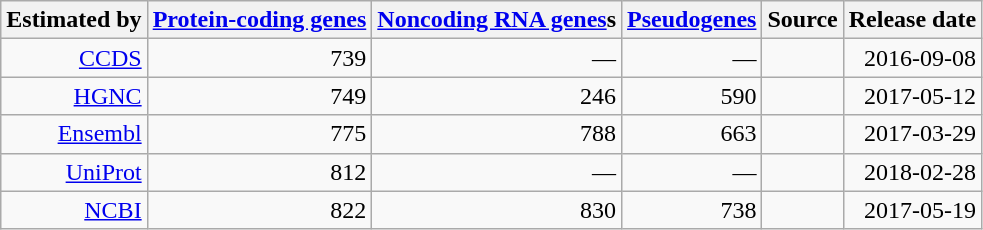<table class="wikitable" style="text-align:right">
<tr>
<th>Estimated by</th>
<th><a href='#'>Protein-coding genes</a></th>
<th><a href='#'>Noncoding RNA genes</a>s</th>
<th><a href='#'>Pseudogenes</a></th>
<th>Source</th>
<th>Release date</th>
</tr>
<tr>
<td><a href='#'>CCDS</a></td>
<td>739</td>
<td>—</td>
<td>—</td>
<td style="text-align:center"></td>
<td>2016-09-08</td>
</tr>
<tr>
<td><a href='#'>HGNC</a></td>
<td>749</td>
<td>246</td>
<td>590</td>
<td style="text-align:center"></td>
<td>2017-05-12</td>
</tr>
<tr>
<td><a href='#'>Ensembl</a></td>
<td>775</td>
<td>788</td>
<td>663</td>
<td style="text-align:center"></td>
<td>2017-03-29</td>
</tr>
<tr>
<td><a href='#'>UniProt</a></td>
<td>812</td>
<td>—</td>
<td>—</td>
<td style="text-align:center"></td>
<td>2018-02-28</td>
</tr>
<tr>
<td><a href='#'>NCBI</a></td>
<td>822</td>
<td>830</td>
<td>738</td>
<td style="text-align:center"></td>
<td>2017-05-19</td>
</tr>
</table>
